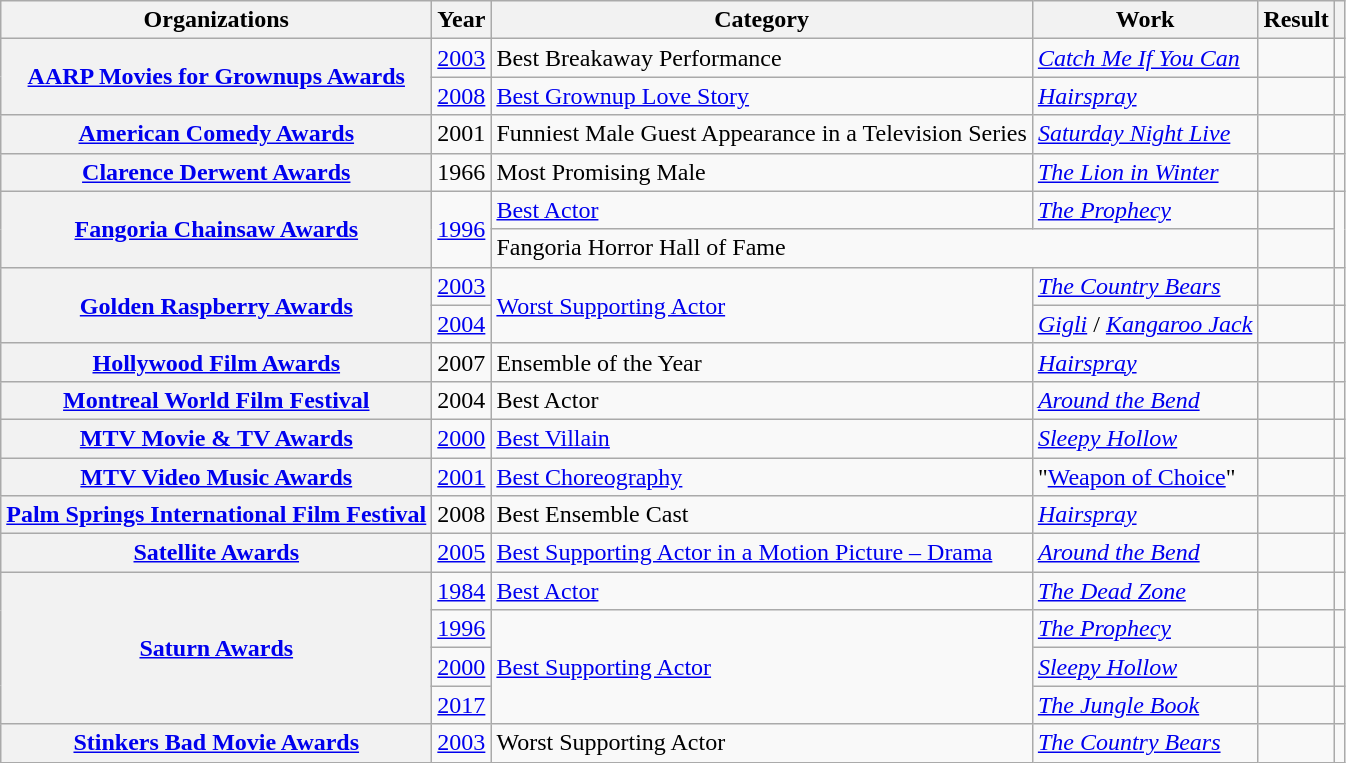<table class= "wikitable plainrowheaders sortable">
<tr>
<th>Organizations</th>
<th scope="col">Year</th>
<th scope="col">Category</th>
<th scope="col">Work</th>
<th scope="col">Result</th>
<th scope="col" class="unsortable"></th>
</tr>
<tr>
<th rowspan="2", scope="row"><a href='#'>AARP Movies for Grownups Awards</a></th>
<td style="text-align:center;"><a href='#'>2003</a></td>
<td>Best Breakaway Performance</td>
<td><em><a href='#'>Catch Me If You Can</a></em></td>
<td></td>
<td style="text-align:center;"></td>
</tr>
<tr>
<td style="text-align:center;"><a href='#'>2008</a></td>
<td><a href='#'>Best Grownup Love Story</a></td>
<td><em><a href='#'>Hairspray</a></em></td>
<td></td>
<td style="text-align:center;"></td>
</tr>
<tr>
<th rowspan="1", scope="row"><a href='#'>American Comedy Awards</a></th>
<td style="text-align:center;">2001</td>
<td>Funniest Male Guest Appearance in a Television Series</td>
<td><em><a href='#'>Saturday Night Live</a></em></td>
<td></td>
<td style="text-align:center;"></td>
</tr>
<tr>
<th rowspan="1", scope="row"><a href='#'>Clarence Derwent Awards</a></th>
<td style="text-align:center;">1966</td>
<td>Most Promising Male</td>
<td><em><a href='#'>The Lion in Winter</a></em></td>
<td></td>
<td style="text-align:center;"></td>
</tr>
<tr>
<th rowspan="2", scope="row"><a href='#'>Fangoria Chainsaw Awards</a></th>
<td style="text-align:center;" rowspan="2"><a href='#'>1996</a></td>
<td><a href='#'>Best Actor</a></td>
<td><em><a href='#'>The Prophecy</a></em></td>
<td></td>
<td style="text-align:center;" rowspan="2"></td>
</tr>
<tr>
<td colspan="2">Fangoria Horror Hall of Fame</td>
<td></td>
</tr>
<tr>
<th rowspan="2", scope="row"><a href='#'>Golden Raspberry Awards</a></th>
<td style="text-align:center;"><a href='#'>2003</a></td>
<td rowspan="2"><a href='#'>Worst Supporting Actor</a></td>
<td><em><a href='#'>The Country Bears</a></em></td>
<td></td>
<td style="text-align:center;"></td>
</tr>
<tr>
<td style="text-align:center;"><a href='#'>2004</a></td>
<td><em><a href='#'>Gigli</a></em> / <em><a href='#'>Kangaroo Jack</a></em></td>
<td></td>
<td style="text-align:center;"></td>
</tr>
<tr>
<th rowspan="1", scope="row"><a href='#'>Hollywood Film Awards</a></th>
<td style="text-align:center;">2007</td>
<td>Ensemble of the Year</td>
<td><em><a href='#'>Hairspray</a></em></td>
<td></td>
<td style="text-align:center;"></td>
</tr>
<tr>
<th rowspan="1", scope="row"><a href='#'>Montreal World Film Festival</a></th>
<td style="text-align:center;">2004</td>
<td>Best Actor</td>
<td><em><a href='#'>Around the Bend</a></em></td>
<td></td>
<td style="text-align:center;"></td>
</tr>
<tr>
<th rowspan="1", scope="row"><a href='#'>MTV Movie & TV Awards</a></th>
<td style="text-align:center;"><a href='#'>2000</a></td>
<td><a href='#'>Best Villain</a></td>
<td><em><a href='#'>Sleepy Hollow</a></em></td>
<td></td>
<td style="text-align:center;"></td>
</tr>
<tr>
<th rowspan="1", scope="row"><a href='#'>MTV Video Music Awards</a></th>
<td style="text-align:center;"><a href='#'>2001</a></td>
<td><a href='#'>Best Choreography</a></td>
<td>"<a href='#'>Weapon of Choice</a>"</td>
<td></td>
<td style="text-align:center;"></td>
</tr>
<tr>
<th rowspan="1", scope="row"><a href='#'>Palm Springs International Film Festival</a></th>
<td style="text-align:center;">2008</td>
<td>Best Ensemble Cast</td>
<td><em><a href='#'>Hairspray</a></em></td>
<td></td>
<td style="text-align:center;"></td>
</tr>
<tr>
<th rowspan="1", scope="row"><a href='#'>Satellite Awards</a></th>
<td style="text-align:center;"><a href='#'>2005</a></td>
<td><a href='#'>Best Supporting Actor in a Motion Picture – Drama</a></td>
<td><em><a href='#'>Around the Bend</a></em></td>
<td></td>
<td style="text-align:center;"></td>
</tr>
<tr>
<th rowspan="4", scope="row"><a href='#'>Saturn Awards</a></th>
<td style="text-align:center;"><a href='#'>1984</a></td>
<td><a href='#'>Best Actor</a></td>
<td><em><a href='#'>The Dead Zone</a></em></td>
<td></td>
<td style="text-align:center;"></td>
</tr>
<tr>
<td style="text-align:center;"><a href='#'>1996</a></td>
<td rowspan="3"><a href='#'>Best Supporting Actor</a></td>
<td><em><a href='#'>The Prophecy</a></em></td>
<td></td>
<td style="text-align:center;"></td>
</tr>
<tr>
<td style="text-align:center;"><a href='#'>2000</a></td>
<td><em><a href='#'>Sleepy Hollow</a></em></td>
<td></td>
<td style="text-align:center;"></td>
</tr>
<tr>
<td style="text-align:center;"><a href='#'>2017</a></td>
<td><em><a href='#'>The Jungle Book</a></em></td>
<td></td>
<td style="text-align:center;"></td>
</tr>
<tr>
<th rowspan="4", scope="row"><a href='#'>Stinkers Bad Movie Awards</a></th>
<td style="text-align:center;"><a href='#'>2003</a></td>
<td>Worst Supporting Actor</td>
<td><em><a href='#'>The Country Bears</a></em></td>
<td></td>
<td style="text-align:center;"></td>
</tr>
</table>
